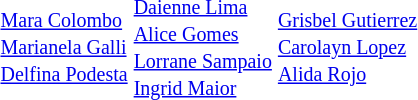<table>
<tr>
<th scope=row style="text-align:left"></th>
<td></td>
<td></td>
<td></td>
</tr>
<tr>
<th scope=row style="text-align:left"></th>
<td></td>
<td></td>
<td></td>
</tr>
<tr>
<th scope=row style="text-align:left"></th>
<td><br><small><a href='#'>Mara Colombo</a><br><a href='#'>Marianela Galli</a><br><a href='#'>Delfina Podesta</a></small></td>
<td><br><small><a href='#'>Daienne Lima</a><br><a href='#'>Alice Gomes</a><br><a href='#'>Lorrane Sampaio</a><br><a href='#'>Ingrid Maior</a></small></td>
<td><br><small><a href='#'>Grisbel Gutierrez</a><br><a href='#'>Carolayn Lopez</a><br><a href='#'>Alida Rojo</a></small></td>
</tr>
<tr>
<th scope=row style="text-align:left"></th>
<td></td>
<td></td>
<td></td>
</tr>
<tr>
<th scope=row style="text-align:left"></th>
<td></td>
<td></td>
<td></td>
</tr>
<tr>
<th scope=row style="text-align:left"></th>
<td></td>
<td></td>
<td></td>
</tr>
<tr>
<th scope=row style="text-align:left"></th>
<td></td>
<td></td>
<td></td>
</tr>
</table>
